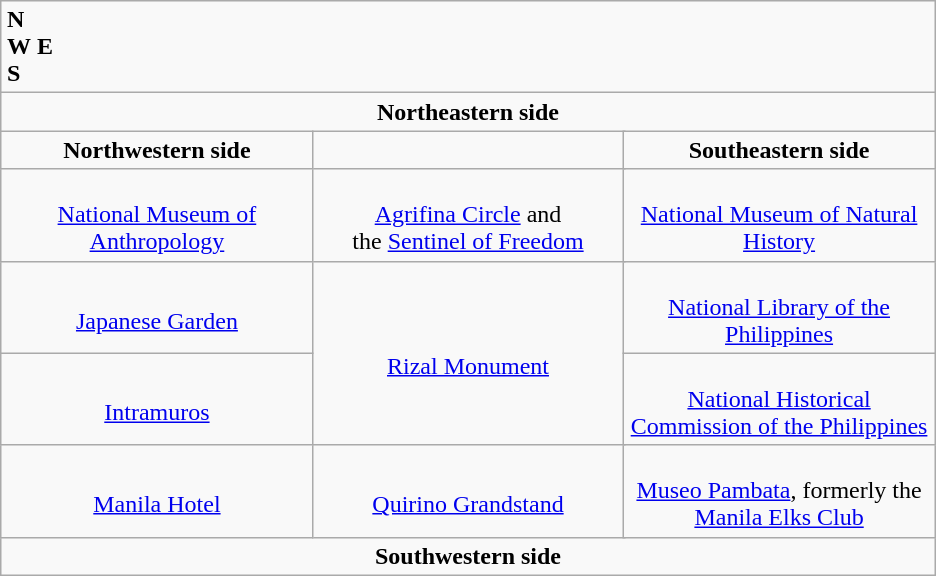<table class="wikitable" style="margin:1em auto;">
<tr ----align=center>
<td colspan=5><strong>N</strong><br><strong>W</strong>  <strong>E</strong><br><strong>S</strong></td>
</tr>
<tr ---->
<td colspan="5" align=center><strong>Northeastern side</strong></td>
</tr>
<tr ---->
<td width=200px align=center><strong>Northwestern side</strong></td>
<td width=200px colspan="3"></td>
<td width=200px align=center><strong>Southeastern side</strong></td>
</tr>
<tr ---->
<td align=center><br><a href='#'>National Museum of Anthropology</a></td>
<td colspan=3 align=center><br><a href='#'>Agrifina Circle</a> and<br> the <a href='#'>Sentinel of Freedom</a></td>
<td align=center><br><a href='#'>National Museum of Natural History</a></td>
</tr>
<tr ---->
<td align=center><br><a href='#'>Japanese Garden</a></td>
<td colspan="3" rowspan=2 align=center><br><a href='#'>Rizal Monument</a></td>
<td align=center><br><a href='#'>National Library of the Philippines</a></td>
</tr>
<tr ---->
<td align=center><br><a href='#'>Intramuros</a></td>
<td align=center><br><a href='#'>National Historical Commission of the Philippines</a></td>
</tr>
<tr ---->
<td align=center><br><a href='#'>Manila Hotel</a></td>
<td colspan=3 align=center><br><a href='#'>Quirino Grandstand</a></td>
<td align=center><br><a href='#'>Museo Pambata</a>, formerly the <a href='#'>Manila Elks Club</a></td>
</tr>
<tr ---->
<td colspan="5" align=center><strong>Southwestern side</strong></td>
</tr>
</table>
